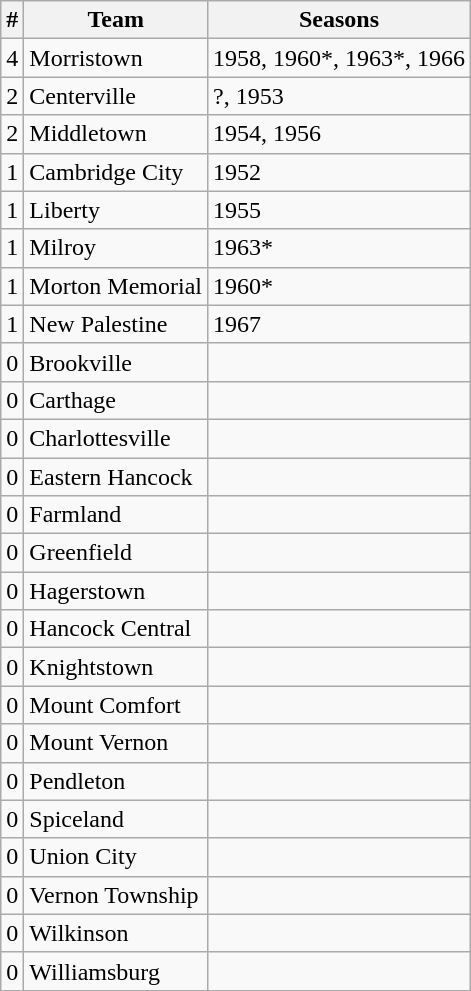<table class="wikitable" style=>
<tr>
<th>#</th>
<th>Team</th>
<th>Seasons</th>
</tr>
<tr>
<td>4</td>
<td>Morristown</td>
<td>1958, 1960*, 1963*, 1966</td>
</tr>
<tr>
<td>2</td>
<td>Centerville</td>
<td>?, 1953</td>
</tr>
<tr>
<td>2</td>
<td>Middletown</td>
<td>1954, 1956</td>
</tr>
<tr>
<td>1</td>
<td>Cambridge City</td>
<td>1952</td>
</tr>
<tr>
<td>1</td>
<td>Liberty</td>
<td>1955</td>
</tr>
<tr>
<td>1</td>
<td>Milroy</td>
<td>1963*</td>
</tr>
<tr>
<td>1</td>
<td>Morton Memorial</td>
<td>1960*</td>
</tr>
<tr>
<td>1</td>
<td>New Palestine</td>
<td>1967</td>
</tr>
<tr>
<td>0</td>
<td>Brookville</td>
<td></td>
</tr>
<tr>
<td>0</td>
<td>Carthage</td>
<td></td>
</tr>
<tr>
<td>0</td>
<td>Charlottesville</td>
<td></td>
</tr>
<tr>
<td>0</td>
<td>Eastern Hancock</td>
<td></td>
</tr>
<tr>
<td>0</td>
<td>Farmland</td>
<td></td>
</tr>
<tr>
<td>0</td>
<td>Greenfield</td>
<td></td>
</tr>
<tr>
<td>0</td>
<td>Hagerstown</td>
<td></td>
</tr>
<tr>
<td>0</td>
<td>Hancock Central</td>
<td></td>
</tr>
<tr>
<td>0</td>
<td>Knightstown</td>
<td></td>
</tr>
<tr>
<td>0</td>
<td>Mount Comfort</td>
<td></td>
</tr>
<tr>
<td>0</td>
<td>Mount Vernon</td>
<td></td>
</tr>
<tr>
<td>0</td>
<td>Pendleton</td>
<td></td>
</tr>
<tr>
<td>0</td>
<td>Spiceland</td>
<td></td>
</tr>
<tr>
<td>0</td>
<td>Union City</td>
<td></td>
</tr>
<tr>
<td>0</td>
<td>Vernon Township</td>
<td></td>
</tr>
<tr>
<td>0</td>
<td>Wilkinson</td>
<td></td>
</tr>
<tr>
<td>0</td>
<td>Williamsburg</td>
<td></td>
</tr>
</table>
